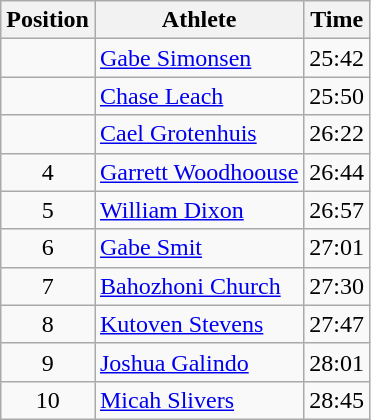<table class="wikitable sortable">
<tr>
<th>Position</th>
<th>Athlete</th>
<th>Time</th>
</tr>
<tr>
<td align=center></td>
<td><a href='#'>Gabe Simonsen</a></td>
<td>25:42</td>
</tr>
<tr>
<td align=center></td>
<td><a href='#'>Chase Leach</a></td>
<td>25:50</td>
</tr>
<tr>
<td align=center></td>
<td><a href='#'>Cael Grotenhuis</a></td>
<td>26:22</td>
</tr>
<tr>
<td align=center>4</td>
<td><a href='#'>Garrett Woodhoouse</a></td>
<td>26:44</td>
</tr>
<tr>
<td align=center>5</td>
<td><a href='#'>William Dixon</a></td>
<td>26:57</td>
</tr>
<tr>
<td align=center>6</td>
<td><a href='#'>Gabe Smit</a></td>
<td>27:01</td>
</tr>
<tr>
<td align=center>7</td>
<td><a href='#'>Bahozhoni Church</a></td>
<td>27:30</td>
</tr>
<tr>
<td align=center>8</td>
<td><a href='#'>Kutoven Stevens</a></td>
<td>27:47</td>
</tr>
<tr>
<td align=center>9</td>
<td><a href='#'>Joshua Galindo</a></td>
<td>28:01</td>
</tr>
<tr>
<td align=center>10</td>
<td><a href='#'>Micah Slivers</a></td>
<td>28:45</td>
</tr>
</table>
